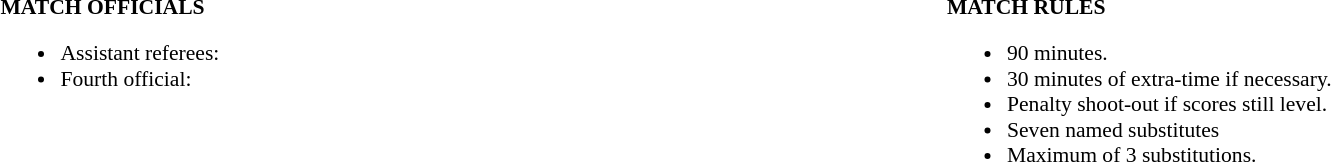<table width=100% style="font-size: 90%">
<tr>
<td width=50% valign=top><br><strong>MATCH OFFICIALS</strong><ul><li>Assistant referees:</li><li>Fourth official:</li></ul></td>
<td width=50% valign=top><br><strong>MATCH RULES</strong><ul><li>90 minutes.</li><li>30 minutes of extra-time if necessary.</li><li>Penalty shoot-out if scores still level.</li><li>Seven named substitutes</li><li>Maximum of 3 substitutions.</li></ul></td>
</tr>
</table>
